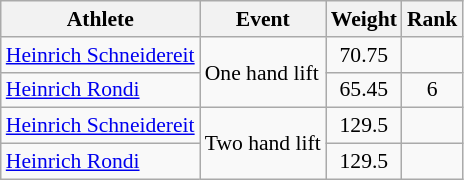<table class="wikitable" style="font-size:90%">
<tr>
<th>Athlete</th>
<th>Event</th>
<th>Weight</th>
<th>Rank</th>
</tr>
<tr>
<td><a href='#'>Heinrich Schneidereit</a></td>
<td rowspan=2>One hand lift</td>
<td align="center">70.75</td>
<td align="center"></td>
</tr>
<tr>
<td><a href='#'>Heinrich Rondi</a></td>
<td align="center">65.45</td>
<td align="center">6</td>
</tr>
<tr>
<td><a href='#'>Heinrich Schneidereit</a></td>
<td rowspan=2>Two hand lift</td>
<td align="center">129.5</td>
<td align="center"></td>
</tr>
<tr>
<td><a href='#'>Heinrich Rondi</a></td>
<td align="center">129.5</td>
<td align="center"></td>
</tr>
</table>
